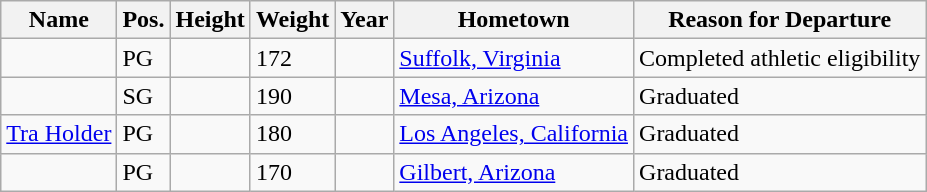<table class="wikitable sortable" style="font-size:100%;" border="1">
<tr>
<th>Name</th>
<th>Pos.</th>
<th>Height</th>
<th>Weight</th>
<th>Year</th>
<th>Hometown</th>
<th ! class="unsortable">Reason for Departure</th>
</tr>
<tr>
<td></td>
<td>PG</td>
<td></td>
<td>172</td>
<td></td>
<td><a href='#'>Suffolk, Virginia</a></td>
<td>Completed athletic eligibility</td>
</tr>
<tr>
<td></td>
<td>SG</td>
<td></td>
<td>190</td>
<td></td>
<td><a href='#'>Mesa, Arizona</a></td>
<td>Graduated</td>
</tr>
<tr>
<td><a href='#'>Tra Holder</a></td>
<td>PG</td>
<td></td>
<td>180</td>
<td></td>
<td><a href='#'>Los Angeles, California</a></td>
<td>Graduated</td>
</tr>
<tr>
<td></td>
<td>PG</td>
<td></td>
<td>170</td>
<td></td>
<td><a href='#'>Gilbert, Arizona</a></td>
<td>Graduated</td>
</tr>
</table>
